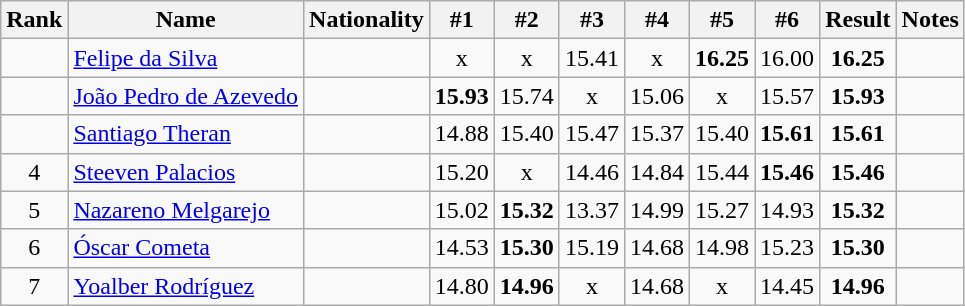<table class="wikitable sortable" style="text-align:center">
<tr>
<th>Rank</th>
<th>Name</th>
<th>Nationality</th>
<th>#1</th>
<th>#2</th>
<th>#3</th>
<th>#4</th>
<th>#5</th>
<th>#6</th>
<th>Result</th>
<th>Notes</th>
</tr>
<tr>
<td></td>
<td align=left><a href='#'>Felipe da Silva</a></td>
<td align=left></td>
<td>x</td>
<td>x</td>
<td>15.41</td>
<td>x</td>
<td><strong>16.25</strong></td>
<td>16.00</td>
<td><strong>16.25</strong></td>
<td></td>
</tr>
<tr>
<td></td>
<td align=left><a href='#'>João Pedro de Azevedo</a></td>
<td align=left></td>
<td><strong>15.93</strong></td>
<td>15.74</td>
<td>x</td>
<td>15.06</td>
<td>x</td>
<td>15.57</td>
<td><strong>15.93</strong></td>
<td></td>
</tr>
<tr>
<td></td>
<td align=left><a href='#'>Santiago Theran</a></td>
<td align=left></td>
<td>14.88</td>
<td>15.40</td>
<td>15.47</td>
<td>15.37</td>
<td>15.40</td>
<td><strong>15.61</strong></td>
<td><strong>15.61</strong></td>
<td></td>
</tr>
<tr>
<td>4</td>
<td align=left><a href='#'>Steeven Palacios</a></td>
<td align=left></td>
<td>15.20</td>
<td>x</td>
<td>14.46</td>
<td>14.84</td>
<td>15.44</td>
<td><strong>15.46</strong></td>
<td><strong>15.46</strong></td>
<td></td>
</tr>
<tr>
<td>5</td>
<td align=left><a href='#'>Nazareno Melgarejo</a></td>
<td align=left></td>
<td>15.02</td>
<td><strong>15.32</strong></td>
<td>13.37</td>
<td>14.99</td>
<td>15.27</td>
<td>14.93</td>
<td><strong>15.32</strong></td>
<td></td>
</tr>
<tr>
<td>6</td>
<td align=left><a href='#'>Óscar Cometa</a></td>
<td align=left></td>
<td>14.53</td>
<td><strong>15.30</strong></td>
<td>15.19</td>
<td>14.68</td>
<td>14.98</td>
<td>15.23</td>
<td><strong>15.30</strong></td>
<td></td>
</tr>
<tr>
<td>7</td>
<td align=left><a href='#'>Yoalber Rodríguez</a></td>
<td align=left></td>
<td>14.80</td>
<td><strong>14.96</strong></td>
<td>x</td>
<td>14.68</td>
<td>x</td>
<td>14.45</td>
<td><strong>14.96</strong></td>
<td></td>
</tr>
</table>
